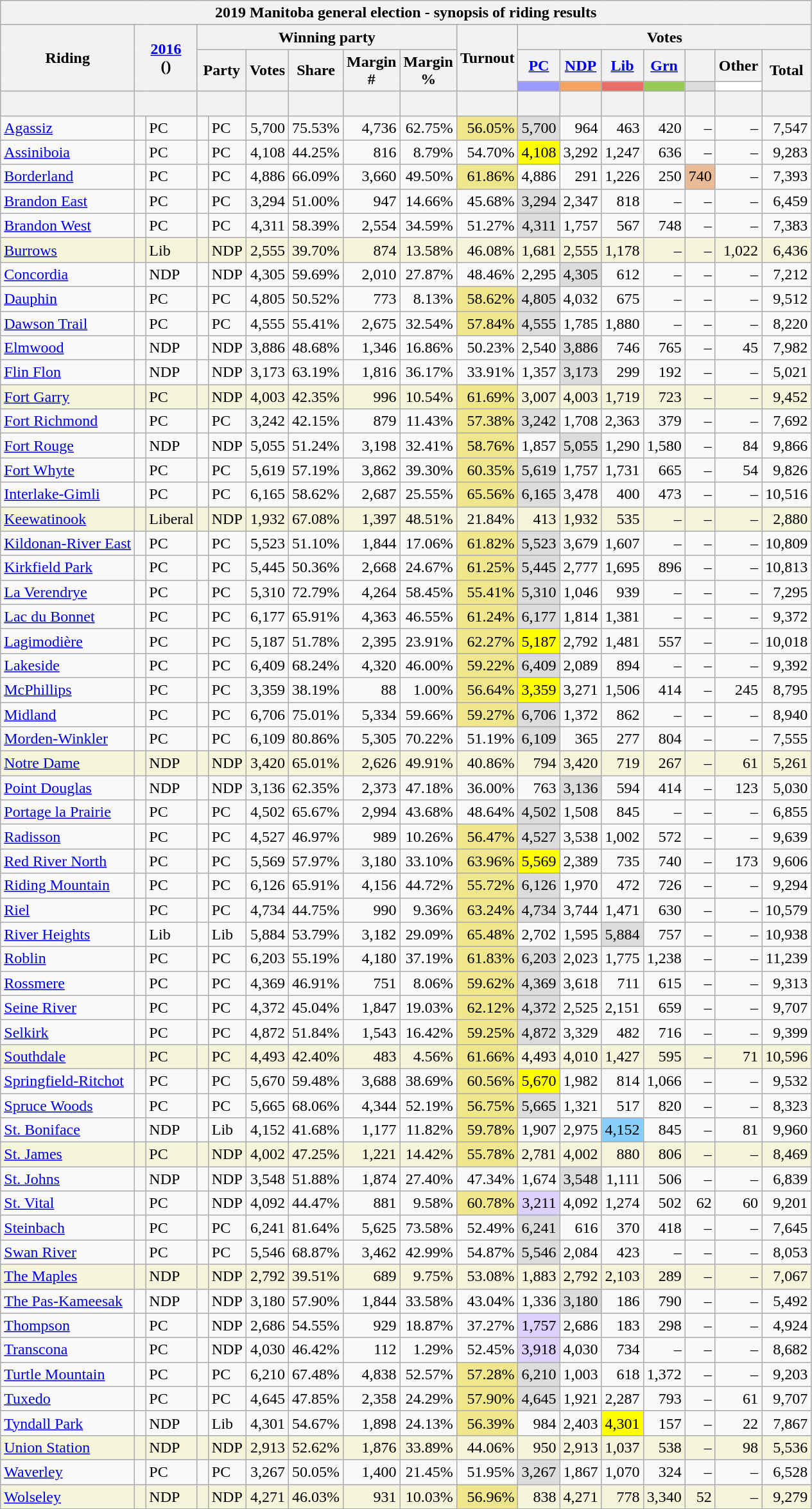<table class="wikitable sortable mw-collapsible" style="text-align:right;">
<tr>
<th colspan="19">2019 Manitoba general election - synopsis of riding results</th>
</tr>
<tr>
<th rowspan="3">Riding</th>
<th colspan="2" rowspan="3"><a href='#'>2016</a><br>()<br></th>
<th colspan="6">Winning party</th>
<th rowspan="3">Turnout<br></th>
<th colspan="8">Votes</th>
</tr>
<tr>
<th colspan="2" rowspan="2" scope="col">Party</th>
<th rowspan="2">Votes</th>
<th rowspan="2">Share</th>
<th rowspan="2">Margin<br>#</th>
<th rowspan="2">Margin<br>%</th>
<th><a href='#'>PC</a></th>
<th><a href='#'>NDP</a></th>
<th><a href='#'>Lib</a></th>
<th><a href='#'>Grn</a></th>
<th></th>
<th>Other</th>
<th rowspan="2">Total</th>
</tr>
<tr>
<th style="background:#99f;"></th>
<th style="background:#f4a460;"></th>
<th style="background:#ea6d6a;"></th>
<th style="background:#99c955;"></th>
<th style="background:#dcdcdc;"></th>
<th style="background:#fff;"></th>
</tr>
<tr>
<th> </th>
<th colspan="2"></th>
<th colspan="2"></th>
<th></th>
<th></th>
<th></th>
<th></th>
<th></th>
<th></th>
<th></th>
<th></th>
<th></th>
<th></th>
<th></th>
<th></th>
</tr>
<tr>
<td style="text-align:left;"><a href='#'>Agassiz</a></td>
<td> </td>
<td style="text-align:left;">PC</td>
<td> </td>
<td style="text-align:left;">PC</td>
<td>5,700</td>
<td>75.53%</td>
<td>4,736</td>
<td>62.75%</td>
<td style="background:khaki;">56.05%</td>
<td style="background:#dcdcdc;">5,700</td>
<td>964</td>
<td>463</td>
<td>420</td>
<td>–</td>
<td>–</td>
<td>7,547</td>
</tr>
<tr>
<td style="text-align:left;"><a href='#'>Assiniboia</a></td>
<td> </td>
<td style="text-align:left;">PC</td>
<td> </td>
<td style="text-align:left;">PC</td>
<td>4,108</td>
<td>44.25%</td>
<td>816</td>
<td>8.79%</td>
<td>54.70%</td>
<td style="background:#ff0;">4,108</td>
<td>3,292</td>
<td>1,247</td>
<td>636</td>
<td>–</td>
<td>–</td>
<td>9,283</td>
</tr>
<tr>
<td style="text-align:left;"><a href='#'>Borderland</a></td>
<td> </td>
<td style="text-align:left;">PC</td>
<td> </td>
<td style="text-align:left;">PC</td>
<td>4,886</td>
<td>66.09%</td>
<td>3,660</td>
<td>49.50%</td>
<td style="background:khaki;">61.86%</td>
<td>4,886</td>
<td>291</td>
<td>1,226</td>
<td>250</td>
<td style="background:#eabb94;">740</td>
<td>–</td>
<td>7,393</td>
</tr>
<tr>
<td style="text-align:left;"><a href='#'>Brandon East</a></td>
<td> </td>
<td style="text-align:left;">PC</td>
<td> </td>
<td style="text-align:left;">PC</td>
<td>3,294</td>
<td>51.00%</td>
<td>947</td>
<td>14.66%</td>
<td>45.68%</td>
<td style="background:#dcdcdc;">3,294</td>
<td>2,347</td>
<td>818</td>
<td>–</td>
<td>–</td>
<td>–</td>
<td>6,459</td>
</tr>
<tr>
<td style="text-align:left;"><a href='#'>Brandon West</a></td>
<td> </td>
<td style="text-align:left;">PC</td>
<td> </td>
<td style="text-align:left;">PC</td>
<td>4,311</td>
<td>58.39%</td>
<td>2,554</td>
<td>34.59%</td>
<td>51.27%</td>
<td style="background:#dcdcdc;">4,311</td>
<td>1,757</td>
<td>567</td>
<td>748</td>
<td>–</td>
<td>–</td>
<td>7,383</td>
</tr>
<tr style="background:beige;">
<td style="text-align:left;"><a href='#'>Burrows</a></td>
<td> </td>
<td style="text-align:left;">Lib</td>
<td> </td>
<td style="text-align:left;">NDP</td>
<td>2,555</td>
<td>39.70%</td>
<td>874</td>
<td>13.58%</td>
<td>46.08%</td>
<td>1,681</td>
<td>2,555</td>
<td>1,178</td>
<td>–</td>
<td>–</td>
<td>1,022</td>
<td>6,436</td>
</tr>
<tr>
<td style="text-align:left;"><a href='#'>Concordia</a></td>
<td> </td>
<td style="text-align:left;">NDP</td>
<td> </td>
<td style="text-align:left;">NDP</td>
<td>4,305</td>
<td>59.69%</td>
<td>2,010</td>
<td>27.87%</td>
<td>48.46%</td>
<td>2,295</td>
<td style="background:#dcdcdc;">4,305</td>
<td>612</td>
<td>–</td>
<td>–</td>
<td>–</td>
<td>7,212</td>
</tr>
<tr>
<td style="text-align:left;"><a href='#'>Dauphin</a></td>
<td> </td>
<td style="text-align:left;">PC</td>
<td> </td>
<td style="text-align:left;">PC</td>
<td>4,805</td>
<td>50.52%</td>
<td>773</td>
<td>8.13%</td>
<td style="background:khaki;">58.62%</td>
<td style="background:#dcdcdc;">4,805</td>
<td>4,032</td>
<td>675</td>
<td>–</td>
<td>–</td>
<td>–</td>
<td>9,512</td>
</tr>
<tr>
<td style="text-align:left;"><a href='#'>Dawson Trail</a></td>
<td> </td>
<td style="text-align:left;">PC</td>
<td> </td>
<td style="text-align:left;">PC</td>
<td>4,555</td>
<td>55.41%</td>
<td>2,675</td>
<td>32.54%</td>
<td style="background:khaki;">57.84%</td>
<td style="background:#dcdcdc;">4,555</td>
<td>1,785</td>
<td>1,880</td>
<td>–</td>
<td>–</td>
<td>–</td>
<td>8,220</td>
</tr>
<tr>
<td style="text-align:left;"><a href='#'>Elmwood</a></td>
<td> </td>
<td style="text-align:left;">NDP</td>
<td> </td>
<td style="text-align:left;">NDP</td>
<td>3,886</td>
<td>48.68%</td>
<td>1,346</td>
<td>16.86%</td>
<td>50.23%</td>
<td>2,540</td>
<td style="background:#dcdcdc;">3,886</td>
<td>746</td>
<td>765</td>
<td>–</td>
<td>45</td>
<td>7,982</td>
</tr>
<tr>
<td style="text-align:left;"><a href='#'>Flin Flon</a></td>
<td> </td>
<td style="text-align:left;">NDP</td>
<td> </td>
<td style="text-align:left;">NDP</td>
<td>3,173</td>
<td>63.19%</td>
<td>1,816</td>
<td>36.17%</td>
<td>33.91%</td>
<td>1,357</td>
<td style="background:#dcdcdc;">3,173</td>
<td>299</td>
<td>192</td>
<td>–</td>
<td>–</td>
<td>5,021</td>
</tr>
<tr style="background:beige;">
<td style="text-align:left;"><a href='#'>Fort Garry</a></td>
<td> </td>
<td style="text-align:left;">PC</td>
<td> </td>
<td style="text-align:left;">NDP</td>
<td>4,003</td>
<td>42.35%</td>
<td>996</td>
<td>10.54%</td>
<td style="background:khaki;">61.69%</td>
<td>3,007</td>
<td>4,003</td>
<td>1,719</td>
<td>723</td>
<td>–</td>
<td>–</td>
<td>9,452</td>
</tr>
<tr>
<td style="text-align:left;"><a href='#'>Fort Richmond</a></td>
<td> </td>
<td style="text-align:left;">PC</td>
<td> </td>
<td style="text-align:left;">PC</td>
<td>3,242</td>
<td>42.15%</td>
<td>879</td>
<td>11.43%</td>
<td style="background:khaki;">57.38%</td>
<td style="background:#dcdcdc;">3,242</td>
<td>1,708</td>
<td>2,363</td>
<td>379</td>
<td>–</td>
<td>–</td>
<td>7,692</td>
</tr>
<tr>
<td style="text-align:left;"><a href='#'>Fort Rouge</a></td>
<td> </td>
<td style="text-align:left;">NDP</td>
<td> </td>
<td style="text-align:left;">NDP</td>
<td>5,055</td>
<td>51.24%</td>
<td>3,198</td>
<td>32.41%</td>
<td style="background:khaki;">58.76%</td>
<td>1,857</td>
<td style="background:#dcdcdc;">5,055</td>
<td>1,290</td>
<td>1,580</td>
<td>–</td>
<td>84</td>
<td>9,866</td>
</tr>
<tr>
<td style="text-align:left;"><a href='#'>Fort Whyte</a></td>
<td> </td>
<td style="text-align:left;">PC</td>
<td> </td>
<td style="text-align:left;">PC</td>
<td>5,619</td>
<td>57.19%</td>
<td>3,862</td>
<td>39.30%</td>
<td style="background:khaki;">60.35%</td>
<td style="background:#dcdcdc;">5,619</td>
<td>1,757</td>
<td>1,731</td>
<td>665</td>
<td>–</td>
<td>54</td>
<td>9,826</td>
</tr>
<tr>
<td style="text-align:left;"><a href='#'>Interlake-Gimli</a></td>
<td> </td>
<td style="text-align:left;">PC</td>
<td> </td>
<td style="text-align:left;">PC</td>
<td>6,165</td>
<td>58.62%</td>
<td>2,687</td>
<td>25.55%</td>
<td style="background:khaki;">65.56%</td>
<td style="background:#dcdcdc;">6,165</td>
<td>3,478</td>
<td>400</td>
<td>473</td>
<td>–</td>
<td>–</td>
<td>10,516</td>
</tr>
<tr style="background:beige;">
<td style="text-align:left;"><a href='#'>Keewatinook</a></td>
<td> </td>
<td style="text-align:left;">Liberal</td>
<td> </td>
<td style="text-align:left;">NDP</td>
<td>1,932</td>
<td>67.08%</td>
<td>1,397</td>
<td>48.51%</td>
<td>21.84%</td>
<td>413</td>
<td>1,932</td>
<td>535</td>
<td>–</td>
<td>–</td>
<td>–</td>
<td>2,880</td>
</tr>
<tr>
<td style="text-align:left;"><a href='#'>Kildonan-River East</a></td>
<td> </td>
<td style="text-align:left;">PC</td>
<td> </td>
<td style="text-align:left;">PC</td>
<td>5,523</td>
<td>51.10%</td>
<td>1,844</td>
<td>17.06%</td>
<td style="background:khaki;">61.82%</td>
<td style="background:#dcdcdc;">5,523</td>
<td>3,679</td>
<td>1,607</td>
<td>–</td>
<td>–</td>
<td>–</td>
<td>10,809</td>
</tr>
<tr>
<td style="text-align:left;"><a href='#'>Kirkfield Park</a></td>
<td> </td>
<td style="text-align:left;">PC</td>
<td> </td>
<td style="text-align:left;">PC</td>
<td>5,445</td>
<td>50.36%</td>
<td>2,668</td>
<td>24.67%</td>
<td style="background:khaki;">61.25%</td>
<td style="background:#dcdcdc;">5,445</td>
<td>2,777</td>
<td>1,695</td>
<td>896</td>
<td>–</td>
<td>–</td>
<td>10,813</td>
</tr>
<tr>
<td style="text-align:left;"><a href='#'>La Verendrye</a></td>
<td> </td>
<td style="text-align:left;">PC</td>
<td> </td>
<td style="text-align:left;">PC</td>
<td>5,310</td>
<td>72.79%</td>
<td>4,264</td>
<td>58.45%</td>
<td style="background:khaki;">55.41%</td>
<td style="background:#dcdcdc;">5,310</td>
<td>1,046</td>
<td>939</td>
<td>–</td>
<td>–</td>
<td>–</td>
<td>7,295</td>
</tr>
<tr>
<td style="text-align:left;"><a href='#'>Lac du Bonnet</a></td>
<td> </td>
<td style="text-align:left;">PC</td>
<td> </td>
<td style="text-align:left;">PC</td>
<td>6,177</td>
<td>65.91%</td>
<td>4,363</td>
<td>46.55%</td>
<td style="background:khaki;">61.24%</td>
<td style="background:#dcdcdc;">6,177</td>
<td>1,814</td>
<td>1,381</td>
<td>–</td>
<td>–</td>
<td>–</td>
<td>9,372</td>
</tr>
<tr>
<td style="text-align:left;"><a href='#'>Lagimodière</a></td>
<td> </td>
<td style="text-align:left;">PC</td>
<td> </td>
<td style="text-align:left;">PC</td>
<td>5,187</td>
<td>51.78%</td>
<td>2,395</td>
<td>23.91%</td>
<td style="background:khaki;">62.27%</td>
<td style="background:#ff0;">5,187</td>
<td>2,792</td>
<td>1,481</td>
<td>557</td>
<td>–</td>
<td>–</td>
<td>10,018</td>
</tr>
<tr>
<td style="text-align:left;"><a href='#'>Lakeside</a></td>
<td> </td>
<td style="text-align:left;">PC</td>
<td> </td>
<td style="text-align:left;">PC</td>
<td>6,409</td>
<td>68.24%</td>
<td>4,320</td>
<td>46.00%</td>
<td style="background:khaki;">59.22%</td>
<td style="background:#dcdcdc;">6,409</td>
<td>2,089</td>
<td>894</td>
<td>–</td>
<td>–</td>
<td>–</td>
<td>9,392</td>
</tr>
<tr>
<td style="text-align:left;"><a href='#'>McPhillips</a></td>
<td> </td>
<td style="text-align:left;">PC</td>
<td> </td>
<td style="text-align:left;">PC</td>
<td>3,359</td>
<td>38.19%</td>
<td>88</td>
<td>1.00%</td>
<td style="background:khaki;">56.64%</td>
<td style="background:#ff0;">3,359</td>
<td>3,271</td>
<td>1,506</td>
<td>414</td>
<td>–</td>
<td>245</td>
<td>8,795</td>
</tr>
<tr>
<td style="text-align:left;"><a href='#'>Midland</a></td>
<td> </td>
<td style="text-align:left;">PC</td>
<td> </td>
<td style="text-align:left;">PC</td>
<td>6,706</td>
<td>75.01%</td>
<td>5,334</td>
<td>59.66%</td>
<td style="background:khaki;">59.27%</td>
<td style="background:#dcdcdc;">6,706</td>
<td>1,372</td>
<td>862</td>
<td>–</td>
<td>–</td>
<td>–</td>
<td>8,940</td>
</tr>
<tr>
<td style="text-align:left;"><a href='#'>Morden-Winkler</a></td>
<td> </td>
<td style="text-align:left;">PC</td>
<td> </td>
<td style="text-align:left;">PC</td>
<td>6,109</td>
<td>80.86%</td>
<td>5,305</td>
<td>70.22%</td>
<td>51.19%</td>
<td style="background:#dcdcdc;">6,109</td>
<td>365</td>
<td>277</td>
<td>804</td>
<td>–</td>
<td>–</td>
<td>7,555</td>
</tr>
<tr style="background:beige;">
<td style="text-align:left;"><a href='#'>Notre Dame</a></td>
<td> </td>
<td style="text-align:left;">NDP</td>
<td> </td>
<td style="text-align:left;">NDP</td>
<td>3,420</td>
<td>65.01%</td>
<td>2,626</td>
<td>49.91%</td>
<td>40.86%</td>
<td>794</td>
<td>3,420</td>
<td>719</td>
<td>267</td>
<td>–</td>
<td>61</td>
<td>5,261</td>
</tr>
<tr>
<td style="text-align:left;"><a href='#'>Point Douglas</a></td>
<td> </td>
<td style="text-align:left;">NDP</td>
<td> </td>
<td style="text-align:left;">NDP</td>
<td>3,136</td>
<td>62.35%</td>
<td>2,373</td>
<td>47.18%</td>
<td>36.00%</td>
<td>763</td>
<td style="background:#dcdcdc;">3,136</td>
<td>594</td>
<td>414</td>
<td>–</td>
<td>123</td>
<td>5,030</td>
</tr>
<tr>
<td style="text-align:left;"><a href='#'>Portage la Prairie</a></td>
<td> </td>
<td style="text-align:left;">PC</td>
<td> </td>
<td style="text-align:left;">PC</td>
<td>4,502</td>
<td>65.67%</td>
<td>2,994</td>
<td>43.68%</td>
<td>48.64%</td>
<td style="background:#dcdcdc;">4,502</td>
<td>1,508</td>
<td>845</td>
<td>–</td>
<td>–</td>
<td>–</td>
<td>6,855</td>
</tr>
<tr>
<td style="text-align:left;"><a href='#'>Radisson</a></td>
<td> </td>
<td style="text-align:left;">PC</td>
<td> </td>
<td style="text-align:left;">PC</td>
<td>4,527</td>
<td>46.97%</td>
<td>989</td>
<td>10.26%</td>
<td style="background:khaki;">56.47%</td>
<td style="background:#dcdcdc;">4,527</td>
<td>3,538</td>
<td>1,002</td>
<td>572</td>
<td>–</td>
<td>–</td>
<td>9,639</td>
</tr>
<tr>
<td style="text-align:left;"><a href='#'>Red River North</a></td>
<td> </td>
<td style="text-align:left;">PC</td>
<td> </td>
<td style="text-align:left;">PC</td>
<td>5,569</td>
<td>57.97%</td>
<td>3,180</td>
<td>33.10%</td>
<td style="background:khaki;">63.96%</td>
<td style="background:#ff0;">5,569</td>
<td>2,389</td>
<td>735</td>
<td>740</td>
<td>–</td>
<td>173</td>
<td>9,606</td>
</tr>
<tr>
<td style="text-align:left;"><a href='#'>Riding Mountain</a></td>
<td> </td>
<td style="text-align:left;">PC</td>
<td> </td>
<td style="text-align:left;">PC</td>
<td>6,126</td>
<td>65.91%</td>
<td>4,156</td>
<td>44.72%</td>
<td style="background:khaki;">55.72%</td>
<td style="background:#dcdcdc;">6,126</td>
<td>1,970</td>
<td>472</td>
<td>726</td>
<td>–</td>
<td>–</td>
<td>9,294</td>
</tr>
<tr>
<td style="text-align:left;"><a href='#'>Riel</a></td>
<td> </td>
<td style="text-align:left;">PC</td>
<td> </td>
<td style="text-align:left;">PC</td>
<td>4,734</td>
<td>44.75%</td>
<td>990</td>
<td>9.36%</td>
<td style="background:khaki;">63.24%</td>
<td style="background:#dcdcdc;">4,734</td>
<td>3,744</td>
<td>1,471</td>
<td>630</td>
<td>–</td>
<td>–</td>
<td>10,579</td>
</tr>
<tr>
<td style="text-align:left;"><a href='#'>River Heights</a></td>
<td> </td>
<td style="text-align:left;">Lib</td>
<td> </td>
<td style="text-align:left;">Lib</td>
<td>5,884</td>
<td>53.79%</td>
<td>3,182</td>
<td>29.09%</td>
<td style="background:khaki;">65.48%</td>
<td>2,702</td>
<td>1,595</td>
<td style="background:#dcdcdc;">5,884</td>
<td>757</td>
<td>–</td>
<td>–</td>
<td>10,938</td>
</tr>
<tr>
<td style="text-align:left;"><a href='#'>Roblin</a></td>
<td> </td>
<td style="text-align:left;">PC</td>
<td> </td>
<td style="text-align:left;">PC</td>
<td>6,203</td>
<td>55.19%</td>
<td>4,180</td>
<td>37.19%</td>
<td style="background:khaki;">61.83%</td>
<td style="background:#dcdcdc;">6,203</td>
<td>2,023</td>
<td>1,775</td>
<td>1,238</td>
<td>–</td>
<td>–</td>
<td>11,239</td>
</tr>
<tr>
<td style="text-align:left;"><a href='#'>Rossmere</a></td>
<td> </td>
<td style="text-align:left;">PC</td>
<td> </td>
<td style="text-align:left;">PC</td>
<td>4,369</td>
<td>46.91%</td>
<td>751</td>
<td>8.06%</td>
<td style="background:khaki;">59.62%</td>
<td style="background:#dcdcdc;">4,369</td>
<td>3,618</td>
<td>711</td>
<td>615</td>
<td>–</td>
<td>–</td>
<td>9,313</td>
</tr>
<tr>
<td style="text-align:left;"><a href='#'>Seine River</a></td>
<td> </td>
<td style="text-align:left;">PC</td>
<td> </td>
<td style="text-align:left;">PC</td>
<td>4,372</td>
<td>45.04%</td>
<td>1,847</td>
<td>19.03%</td>
<td style="background:khaki;">62.12%</td>
<td style="background:#dcdcdc;">4,372</td>
<td>2,525</td>
<td>2,151</td>
<td>659</td>
<td>–</td>
<td>–</td>
<td>9,707</td>
</tr>
<tr>
<td style="text-align:left;"><a href='#'>Selkirk</a></td>
<td> </td>
<td style="text-align:left;">PC</td>
<td> </td>
<td style="text-align:left;">PC</td>
<td>4,872</td>
<td>51.84%</td>
<td>1,543</td>
<td>16.42%</td>
<td style="background:khaki;">59.25%</td>
<td style="background:#dcdcdc;">4,872</td>
<td>3,329</td>
<td>482</td>
<td>716</td>
<td>–</td>
<td>–</td>
<td>9,399</td>
</tr>
<tr style="background:beige;">
<td style="text-align:left;"><a href='#'>Southdale</a></td>
<td> </td>
<td style="text-align:left;">PC</td>
<td> </td>
<td style="text-align:left;">PC</td>
<td>4,493</td>
<td>42.40%</td>
<td>483</td>
<td>4.56%</td>
<td style="background:khaki;">61.66%</td>
<td>4,493</td>
<td>4,010</td>
<td>1,427</td>
<td>595</td>
<td>–</td>
<td>71</td>
<td>10,596</td>
</tr>
<tr>
<td style="text-align:left;"><a href='#'>Springfield-Ritchot</a></td>
<td> </td>
<td style="text-align:left;">PC</td>
<td> </td>
<td style="text-align:left;">PC</td>
<td>5,670</td>
<td>59.48%</td>
<td>3,688</td>
<td>38.69%</td>
<td style="background:khaki;">60.56%</td>
<td style="background:#ff0;">5,670</td>
<td>1,982</td>
<td>814</td>
<td>1,066</td>
<td>–</td>
<td>–</td>
<td>9,532</td>
</tr>
<tr>
<td style="text-align:left;"><a href='#'>Spruce Woods</a></td>
<td> </td>
<td style="text-align:left;">PC</td>
<td> </td>
<td style="text-align:left;">PC</td>
<td>5,665</td>
<td>68.06%</td>
<td>4,344</td>
<td>52.19%</td>
<td style="background:khaki;">56.75%</td>
<td style="background:#dcdcdc;">5,665</td>
<td>1,321</td>
<td>517</td>
<td>820</td>
<td>–</td>
<td>–</td>
<td>8,323</td>
</tr>
<tr>
<td style="text-align:left;"><a href='#'>St. Boniface</a></td>
<td> </td>
<td style="text-align:left;">NDP</td>
<td> </td>
<td style="text-align:left;">Lib</td>
<td>4,152</td>
<td>41.68%</td>
<td>1,177</td>
<td>11.82%</td>
<td style="background:khaki;">59.78%</td>
<td>1,907</td>
<td>2,975</td>
<td style="background:#87cefa;">4,152</td>
<td>845</td>
<td>–</td>
<td>81</td>
<td>9,960</td>
</tr>
<tr style="background:beige;">
<td style="text-align:left;"><a href='#'>St. James</a></td>
<td> </td>
<td style="text-align:left;">PC</td>
<td> </td>
<td style="text-align:left;">NDP</td>
<td>4,002</td>
<td>47.25%</td>
<td>1,221</td>
<td>14.42%</td>
<td style="background:khaki;">55.78%</td>
<td>2,781</td>
<td>4,002</td>
<td>880</td>
<td>806</td>
<td>–</td>
<td>–</td>
<td>8,469</td>
</tr>
<tr>
<td style="text-align:left;"><a href='#'>St. Johns</a></td>
<td> </td>
<td style="text-align:left;">NDP</td>
<td> </td>
<td style="text-align:left;">NDP</td>
<td>3,548</td>
<td>51.88%</td>
<td>1,874</td>
<td>27.40%</td>
<td>47.34%</td>
<td>1,674</td>
<td style="background:#dcdcdc;">3,548</td>
<td>1,111</td>
<td>506</td>
<td>–</td>
<td>–</td>
<td>6,839</td>
</tr>
<tr>
<td style="text-align:left;"><a href='#'>St. Vital</a></td>
<td> </td>
<td style="text-align:left;">PC</td>
<td> </td>
<td style="text-align:left;">NDP</td>
<td>4,092</td>
<td>44.47%</td>
<td>881</td>
<td>9.58%</td>
<td style="background:khaki;">60.78%</td>
<td style="background:#dcd0ff;">3,211</td>
<td>4,092</td>
<td>1,274</td>
<td>502</td>
<td>62</td>
<td>60</td>
<td>9,201</td>
</tr>
<tr>
<td style="text-align:left;"><a href='#'>Steinbach</a></td>
<td> </td>
<td style="text-align:left;">PC</td>
<td> </td>
<td style="text-align:left;">PC</td>
<td>6,241</td>
<td>81.64%</td>
<td>5,625</td>
<td>73.58%</td>
<td>52.49%</td>
<td style="background:#dcdcdc;">6,241</td>
<td>616</td>
<td>370</td>
<td>418</td>
<td>–</td>
<td>–</td>
<td>7,645</td>
</tr>
<tr>
<td style="text-align:left;"><a href='#'>Swan River</a></td>
<td> </td>
<td style="text-align:left;">PC</td>
<td> </td>
<td style="text-align:left;">PC</td>
<td>5,546</td>
<td>68.87%</td>
<td>3,462</td>
<td>42.99%</td>
<td>54.87%</td>
<td style="background:#dcdcdc;">5,546</td>
<td>2,084</td>
<td>423</td>
<td>–</td>
<td>–</td>
<td>–</td>
<td>8,053</td>
</tr>
<tr style="background:beige;">
<td style="text-align:left;"><a href='#'>The Maples</a></td>
<td> </td>
<td style="text-align:left;">NDP</td>
<td> </td>
<td style="text-align:left;">NDP</td>
<td>2,792</td>
<td>39.51%</td>
<td>689</td>
<td>9.75%</td>
<td>53.08%</td>
<td>1,883</td>
<td>2,792</td>
<td>2,103</td>
<td>289</td>
<td>–</td>
<td>–</td>
<td>7,067</td>
</tr>
<tr>
<td style="text-align:left;"><a href='#'>The Pas-Kameesak</a></td>
<td> </td>
<td style="text-align:left;">NDP</td>
<td> </td>
<td style="text-align:left;">NDP</td>
<td>3,180</td>
<td>57.90%</td>
<td>1,844</td>
<td>33.58%</td>
<td>43.04%</td>
<td>1,336</td>
<td style="background:#dcdcdc;">3,180</td>
<td>186</td>
<td>790</td>
<td>–</td>
<td>–</td>
<td>5,492</td>
</tr>
<tr>
<td style="text-align:left;"><a href='#'>Thompson</a></td>
<td> </td>
<td style="text-align:left;">PC</td>
<td> </td>
<td style="text-align:left;">NDP</td>
<td>2,686</td>
<td>54.55%</td>
<td>929</td>
<td>18.87%</td>
<td>37.27%</td>
<td style="background:#dcd0ff;">1,757</td>
<td>2,686</td>
<td>183</td>
<td>298</td>
<td>–</td>
<td>–</td>
<td>4,924</td>
</tr>
<tr>
<td style="text-align:left;"><a href='#'>Transcona</a></td>
<td> </td>
<td style="text-align:left;">PC</td>
<td> </td>
<td style="text-align:left;">NDP</td>
<td>4,030</td>
<td>46.42%</td>
<td>112</td>
<td>1.29%</td>
<td>52.45%</td>
<td style="background:#dcd0ff;">3,918</td>
<td>4,030</td>
<td>734</td>
<td>–</td>
<td>–</td>
<td>–</td>
<td>8,682</td>
</tr>
<tr>
<td style="text-align:left;"><a href='#'>Turtle Mountain</a></td>
<td> </td>
<td style="text-align:left;">PC</td>
<td> </td>
<td style="text-align:left;">PC</td>
<td>6,210</td>
<td>67.48%</td>
<td>4,838</td>
<td>52.57%</td>
<td style="background:khaki;">57.28%</td>
<td style="background:#dcdcdc;">6,210</td>
<td>1,003</td>
<td>618</td>
<td>1,372</td>
<td>–</td>
<td>–</td>
<td>9,203</td>
</tr>
<tr>
<td style="text-align:left;"><a href='#'>Tuxedo</a></td>
<td> </td>
<td style="text-align:left;">PC</td>
<td> </td>
<td style="text-align:left;">PC</td>
<td>4,645</td>
<td>47.85%</td>
<td>2,358</td>
<td>24.29%</td>
<td style="background:khaki;">57.90%</td>
<td style="background:#dcdcdc;">4,645</td>
<td>1,921</td>
<td>2,287</td>
<td>793</td>
<td>–</td>
<td>61</td>
<td>9,707</td>
</tr>
<tr>
<td style="text-align:left;"><a href='#'>Tyndall Park</a></td>
<td> </td>
<td style="text-align:left;">NDP</td>
<td> </td>
<td style="text-align:left;">Lib</td>
<td>4,301</td>
<td>54.67%</td>
<td>1,898</td>
<td>24.13%</td>
<td style="background:khaki;">56.39%</td>
<td>984</td>
<td>2,403</td>
<td style="background:#ff0;">4,301</td>
<td>157</td>
<td>–</td>
<td>22</td>
<td>7,867</td>
</tr>
<tr style="background:beige;">
<td style="text-align:left;"><a href='#'>Union Station</a></td>
<td> </td>
<td style="text-align:left;">NDP</td>
<td> </td>
<td style="text-align:left;">NDP</td>
<td>2,913</td>
<td>52.62%</td>
<td>1,876</td>
<td>33.89%</td>
<td>44.06%</td>
<td>950</td>
<td>2,913</td>
<td>1,037</td>
<td>538</td>
<td>–</td>
<td>98</td>
<td>5,536</td>
</tr>
<tr>
<td style="text-align:left;"><a href='#'>Waverley</a></td>
<td> </td>
<td style="text-align:left;">PC</td>
<td> </td>
<td style="text-align:left;">PC</td>
<td>3,267</td>
<td>50.05%</td>
<td>1,400</td>
<td>21.45%</td>
<td>51.95%</td>
<td style="background:#dcdcdc;">3,267</td>
<td>1,867</td>
<td>1,070</td>
<td>324</td>
<td>–</td>
<td>–</td>
<td>6,528</td>
</tr>
<tr style="background:beige;">
<td style="text-align:left;"><a href='#'>Wolseley</a></td>
<td> </td>
<td style="text-align:left;">NDP</td>
<td> </td>
<td style="text-align:left;">NDP</td>
<td>4,271</td>
<td>46.03%</td>
<td>931</td>
<td>10.03%</td>
<td style="background:khaki;">56.96%</td>
<td>838</td>
<td>4,271</td>
<td>778</td>
<td>3,340</td>
<td>52</td>
<td>–</td>
<td>9,279</td>
</tr>
</table>
